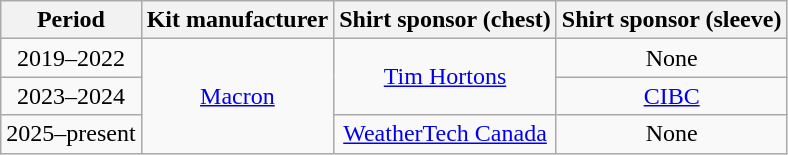<table class="wikitable" style="text-align:center">
<tr>
<th>Period</th>
<th>Kit manufacturer</th>
<th>Shirt sponsor (chest)</th>
<th>Shirt sponsor (sleeve)</th>
</tr>
<tr>
<td>2019–2022</td>
<td rowspan="3"><a href='#'>Macron</a></td>
<td rowspan="2"><a href='#'>Tim Hortons</a></td>
<td>None</td>
</tr>
<tr>
<td>2023–2024</td>
<td><a href='#'>CIBC</a></td>
</tr>
<tr>
<td>2025–present</td>
<td><a href='#'>WeatherTech Canada</a></td>
<td>None</td>
</tr>
</table>
